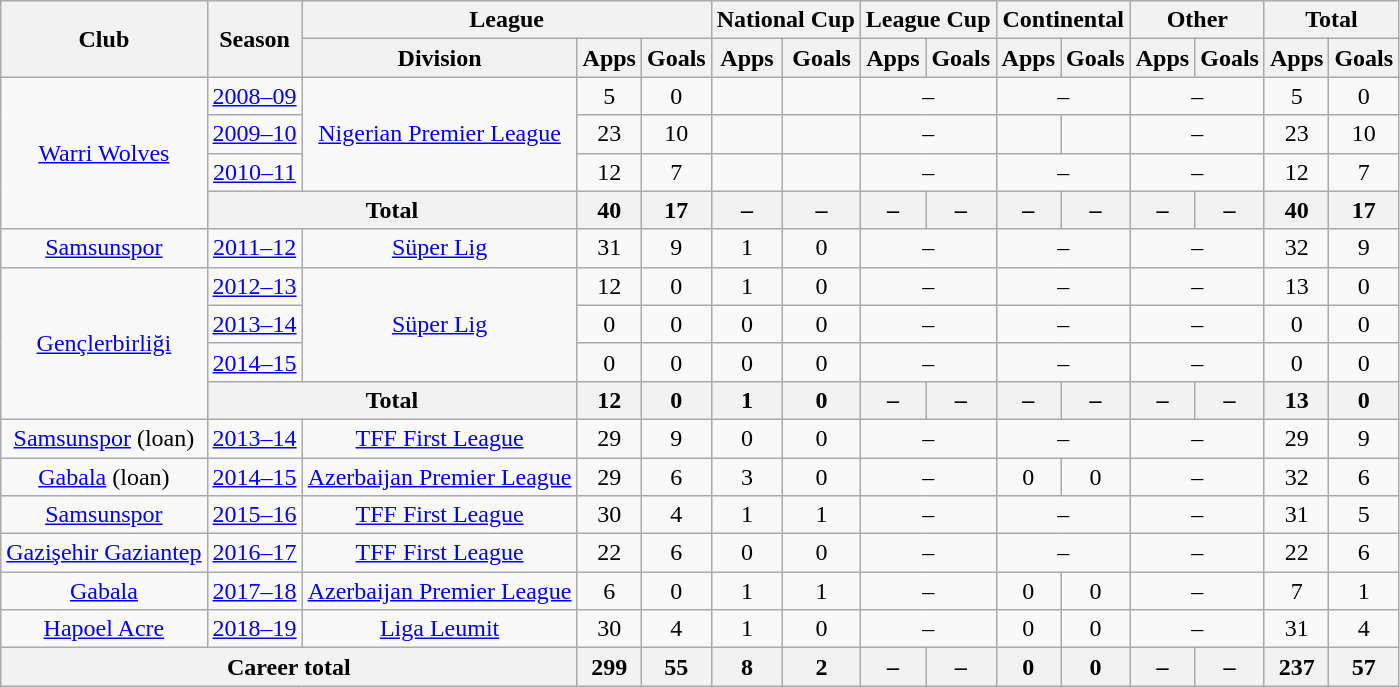<table class="wikitable" style="text-align: center;">
<tr>
<th rowspan="2">Club</th>
<th rowspan="2">Season</th>
<th colspan="3">League</th>
<th colspan="2">National Cup</th>
<th colspan="2">League Cup</th>
<th colspan="2">Continental</th>
<th colspan="2">Other</th>
<th colspan="2">Total</th>
</tr>
<tr>
<th>Division</th>
<th>Apps</th>
<th>Goals</th>
<th>Apps</th>
<th>Goals</th>
<th>Apps</th>
<th>Goals</th>
<th>Apps</th>
<th>Goals</th>
<th>Apps</th>
<th>Goals</th>
<th>Apps</th>
<th>Goals</th>
</tr>
<tr>
<td rowspan="4" valign="center"><a href='#'>Warri Wolves</a></td>
<td><a href='#'>2008–09</a></td>
<td rowspan="3" valign="center"><a href='#'>Nigerian Premier League</a></td>
<td>5</td>
<td>0</td>
<td></td>
<td></td>
<td colspan="2">–</td>
<td colspan="2">–</td>
<td colspan="2">–</td>
<td>5</td>
<td>0</td>
</tr>
<tr>
<td><a href='#'>2009–10</a></td>
<td>23</td>
<td>10</td>
<td></td>
<td></td>
<td colspan="2">–</td>
<td></td>
<td></td>
<td colspan="2">–</td>
<td>23</td>
<td>10</td>
</tr>
<tr>
<td><a href='#'>2010–11</a></td>
<td>12</td>
<td>7</td>
<td></td>
<td></td>
<td colspan="2">–</td>
<td colspan="2">–</td>
<td colspan="2">–</td>
<td>12</td>
<td>7</td>
</tr>
<tr>
<th colspan="2">Total</th>
<th>40</th>
<th>17</th>
<th>–</th>
<th>–</th>
<th>–</th>
<th>–</th>
<th>–</th>
<th>–</th>
<th>–</th>
<th>–</th>
<th>40</th>
<th>17</th>
</tr>
<tr>
<td valign="center"><a href='#'>Samsunspor</a></td>
<td><a href='#'>2011–12</a></td>
<td><a href='#'>Süper Lig</a></td>
<td>31</td>
<td>9</td>
<td>1</td>
<td>0</td>
<td colspan="2">–</td>
<td colspan="2">–</td>
<td colspan="2">–</td>
<td>32</td>
<td>9</td>
</tr>
<tr>
<td rowspan="4" valign="center"><a href='#'>Gençlerbirliği</a></td>
<td><a href='#'>2012–13</a></td>
<td rowspan="3" valign="center"><a href='#'>Süper Lig</a></td>
<td>12</td>
<td>0</td>
<td>1</td>
<td>0</td>
<td colspan="2">–</td>
<td colspan="2">–</td>
<td colspan="2">–</td>
<td>13</td>
<td>0</td>
</tr>
<tr>
<td><a href='#'>2013–14</a></td>
<td>0</td>
<td>0</td>
<td>0</td>
<td>0</td>
<td colspan="2">–</td>
<td colspan="2">–</td>
<td colspan="2">–</td>
<td>0</td>
<td>0</td>
</tr>
<tr>
<td><a href='#'>2014–15</a></td>
<td>0</td>
<td>0</td>
<td>0</td>
<td>0</td>
<td colspan="2">–</td>
<td colspan="2">–</td>
<td colspan="2">–</td>
<td>0</td>
<td>0</td>
</tr>
<tr>
<th colspan="2">Total</th>
<th>12</th>
<th>0</th>
<th>1</th>
<th>0</th>
<th>–</th>
<th>–</th>
<th>–</th>
<th>–</th>
<th>–</th>
<th>–</th>
<th>13</th>
<th>0</th>
</tr>
<tr>
<td valign="center"><a href='#'>Samsunspor</a> (loan)</td>
<td><a href='#'>2013–14</a></td>
<td><a href='#'>TFF First League</a></td>
<td>29</td>
<td>9</td>
<td>0</td>
<td>0</td>
<td colspan="2">–</td>
<td colspan="2">–</td>
<td colspan="2">–</td>
<td>29</td>
<td>9</td>
</tr>
<tr>
<td valign="center"><a href='#'>Gabala</a> (loan)</td>
<td><a href='#'>2014–15</a></td>
<td><a href='#'>Azerbaijan Premier League</a></td>
<td>29</td>
<td>6</td>
<td>3</td>
<td>0</td>
<td colspan="2">–</td>
<td>0</td>
<td>0</td>
<td colspan="2">–</td>
<td>32</td>
<td>6</td>
</tr>
<tr>
<td valign="center"><a href='#'>Samsunspor</a></td>
<td><a href='#'>2015–16</a></td>
<td><a href='#'>TFF First League</a></td>
<td>30</td>
<td>4</td>
<td>1</td>
<td>1</td>
<td colspan="2">–</td>
<td colspan="2">–</td>
<td colspan="2">–</td>
<td>31</td>
<td>5</td>
</tr>
<tr>
<td valign="center"><a href='#'>Gazişehir Gaziantep</a></td>
<td><a href='#'>2016–17</a></td>
<td><a href='#'>TFF First League</a></td>
<td>22</td>
<td>6</td>
<td>0</td>
<td>0</td>
<td colspan="2">–</td>
<td colspan="2">–</td>
<td colspan="2">–</td>
<td>22</td>
<td>6</td>
</tr>
<tr>
<td valign="center"><a href='#'>Gabala</a></td>
<td><a href='#'>2017–18</a></td>
<td><a href='#'>Azerbaijan Premier League</a></td>
<td>6</td>
<td>0</td>
<td>1</td>
<td>1</td>
<td colspan="2">–</td>
<td>0</td>
<td>0</td>
<td colspan="2">–</td>
<td>7</td>
<td>1</td>
</tr>
<tr>
<td valign="center"><a href='#'>Hapoel Acre</a></td>
<td><a href='#'>2018–19</a></td>
<td><a href='#'>Liga Leumit</a></td>
<td>30</td>
<td>4</td>
<td>1</td>
<td>0</td>
<td colspan="2">–</td>
<td>0</td>
<td>0</td>
<td colspan="2">–</td>
<td>31</td>
<td>4</td>
</tr>
<tr>
<th colspan="3">Career total</th>
<th>299</th>
<th>55</th>
<th>8</th>
<th>2</th>
<th>–</th>
<th>–</th>
<th>0</th>
<th>0</th>
<th>–</th>
<th>–</th>
<th>237</th>
<th>57</th>
</tr>
</table>
